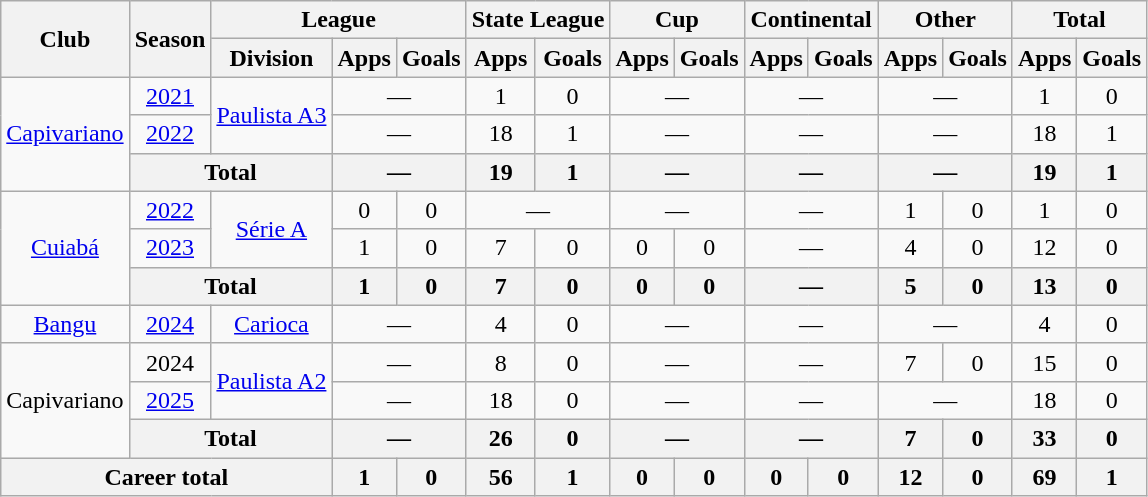<table class="wikitable" style="text-align: center;">
<tr>
<th rowspan="2">Club</th>
<th rowspan="2">Season</th>
<th colspan="3">League</th>
<th colspan="2">State League</th>
<th colspan="2">Cup</th>
<th colspan="2">Continental</th>
<th colspan="2">Other</th>
<th colspan="2">Total</th>
</tr>
<tr>
<th>Division</th>
<th>Apps</th>
<th>Goals</th>
<th>Apps</th>
<th>Goals</th>
<th>Apps</th>
<th>Goals</th>
<th>Apps</th>
<th>Goals</th>
<th>Apps</th>
<th>Goals</th>
<th>Apps</th>
<th>Goals</th>
</tr>
<tr>
<td rowspan="3" valign="center"><a href='#'>Capivariano</a></td>
<td><a href='#'>2021</a></td>
<td rowspan="2"><a href='#'>Paulista A3</a></td>
<td colspan="2">—</td>
<td>1</td>
<td>0</td>
<td colspan="2">—</td>
<td colspan="2">—</td>
<td colspan="2">—</td>
<td>1</td>
<td>0</td>
</tr>
<tr>
<td><a href='#'>2022</a></td>
<td colspan="2">—</td>
<td>18</td>
<td>1</td>
<td colspan="2">—</td>
<td colspan="2">—</td>
<td colspan="2">—</td>
<td>18</td>
<td>1</td>
</tr>
<tr>
<th colspan="2">Total</th>
<th colspan="2">—</th>
<th>19</th>
<th>1</th>
<th colspan="2">—</th>
<th colspan="2">—</th>
<th colspan="2">—</th>
<th>19</th>
<th>1</th>
</tr>
<tr>
<td rowspan="3" valign="center"><a href='#'>Cuiabá</a></td>
<td><a href='#'>2022</a></td>
<td rowspan="2"><a href='#'>Série A</a></td>
<td>0</td>
<td>0</td>
<td colspan="2">—</td>
<td colspan="2">—</td>
<td colspan="2">—</td>
<td>1</td>
<td>0</td>
<td>1</td>
<td>0</td>
</tr>
<tr>
<td><a href='#'>2023</a></td>
<td>1</td>
<td>0</td>
<td>7</td>
<td>0</td>
<td>0</td>
<td>0</td>
<td colspan="2">—</td>
<td>4</td>
<td>0</td>
<td>12</td>
<td>0</td>
</tr>
<tr>
<th colspan="2">Total</th>
<th>1</th>
<th>0</th>
<th>7</th>
<th>0</th>
<th>0</th>
<th>0</th>
<th colspan="2">—</th>
<th>5</th>
<th>0</th>
<th>13</th>
<th>0</th>
</tr>
<tr>
<td valign="center"><a href='#'>Bangu</a></td>
<td><a href='#'>2024</a></td>
<td><a href='#'>Carioca</a></td>
<td colspan="2">—</td>
<td>4</td>
<td>0</td>
<td colspan="2">—</td>
<td colspan="2">—</td>
<td colspan="2">—</td>
<td>4</td>
<td>0</td>
</tr>
<tr>
<td rowspan="3" valign="center">Capivariano</td>
<td>2024</td>
<td rowspan="2"><a href='#'>Paulista A2</a></td>
<td colspan="2">—</td>
<td>8</td>
<td>0</td>
<td colspan="2">—</td>
<td colspan="2">—</td>
<td>7</td>
<td>0</td>
<td>15</td>
<td>0</td>
</tr>
<tr>
<td><a href='#'>2025</a></td>
<td colspan="2">—</td>
<td>18</td>
<td>0</td>
<td colspan="2">—</td>
<td colspan="2">—</td>
<td colspan="2">—</td>
<td>18</td>
<td>0</td>
</tr>
<tr>
<th colspan="2">Total</th>
<th colspan="2">—</th>
<th>26</th>
<th>0</th>
<th colspan="2">—</th>
<th colspan="2">—</th>
<th>7</th>
<th>0</th>
<th>33</th>
<th>0</th>
</tr>
<tr>
<th colspan="3"><strong>Career total</strong></th>
<th>1</th>
<th>0</th>
<th>56</th>
<th>1</th>
<th>0</th>
<th>0</th>
<th>0</th>
<th>0</th>
<th>12</th>
<th>0</th>
<th>69</th>
<th>1</th>
</tr>
</table>
